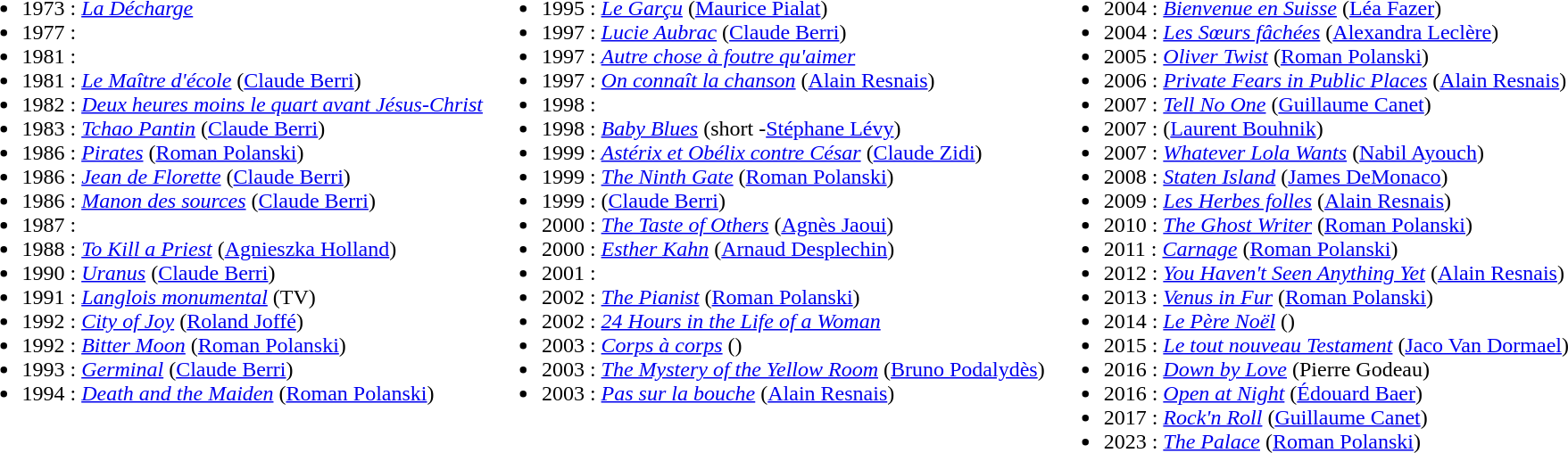<table>
<tr valign=top>
<td><br><ul><li>1973 : <em><a href='#'>La Décharge</a></em></li><li>1977 : <em></em></li><li>1981 : <em></em></li><li>1981 : <em><a href='#'>Le Maître d'école</a></em> (<a href='#'>Claude Berri</a>)</li><li>1982 : <em><a href='#'>Deux heures moins le quart avant Jésus-Christ</a></em></li><li>1983 : <em><a href='#'>Tchao Pantin</a></em> (<a href='#'>Claude Berri</a>)</li><li>1986 : <em><a href='#'>Pirates</a></em> (<a href='#'>Roman Polanski</a>)</li><li>1986 : <em><a href='#'>Jean de Florette</a></em> (<a href='#'>Claude Berri</a>)</li><li>1986 : <em><a href='#'>Manon des sources</a></em> (<a href='#'>Claude Berri</a>)</li><li>1987 : <em></em></li><li>1988 : <em><a href='#'>To Kill a Priest</a></em> (<a href='#'>Agnieszka Holland</a>)</li><li>1990 : <em><a href='#'>Uranus</a></em> (<a href='#'>Claude Berri</a>)</li><li>1991 : <em><a href='#'>Langlois monumental</a></em> (TV)</li><li>1992 : <em><a href='#'>City of Joy</a></em> (<a href='#'>Roland Joffé</a>)</li><li>1992 : <em><a href='#'>Bitter Moon</a></em> (<a href='#'>Roman Polanski</a>)</li><li>1993 : <em><a href='#'>Germinal</a></em> (<a href='#'>Claude Berri</a>)</li><li>1994 : <em><a href='#'>Death and the Maiden</a></em> (<a href='#'>Roman Polanski</a>)</li></ul></td>
<td><br><ul><li>1995 : <em><a href='#'>Le Garçu</a></em> (<a href='#'>Maurice Pialat</a>)</li><li>1997 : <em><a href='#'>Lucie Aubrac</a></em> (<a href='#'>Claude Berri</a>)</li><li>1997 : <em><a href='#'>Autre chose à foutre qu'aimer</a></em></li><li>1997 : <em><a href='#'>On connaît la chanson</a></em> (<a href='#'>Alain Resnais</a>)</li><li>1998 : <em></em></li><li>1998 : <em><a href='#'>Baby Blues</a></em> (short -<a href='#'>Stéphane Lévy</a>)</li><li>1999 : <em><a href='#'>Astérix et Obélix contre César</a></em> (<a href='#'>Claude Zidi</a>)</li><li>1999 : <em><a href='#'>The Ninth Gate</a></em> (<a href='#'>Roman Polanski</a>)</li><li>1999 : <em></em> (<a href='#'>Claude Berri</a>)</li><li>2000 : <em><a href='#'>The Taste of Others</a></em> (<a href='#'>Agnès Jaoui</a>)</li><li>2000 : <em><a href='#'>Esther Kahn</a></em> (<a href='#'>Arnaud Desplechin</a>)</li><li>2001 : <em></em></li><li>2002 : <em><a href='#'>The Pianist</a></em> (<a href='#'>Roman Polanski</a>)</li><li>2002 : <em><a href='#'>24 Hours in the Life of a Woman</a></em></li><li>2003 : <em><a href='#'>Corps à corps</a></em> ()</li><li>2003 : <em><a href='#'>The Mystery of the Yellow Room</a></em> (<a href='#'>Bruno Podalydès</a>)</li><li>2003 : <em><a href='#'>Pas sur la bouche</a></em> (<a href='#'>Alain Resnais</a>)</li></ul></td>
<td><br><ul><li>2004 : <em><a href='#'>Bienvenue en Suisse</a></em> (<a href='#'>Léa Fazer</a>)</li><li>2004 : <em><a href='#'>Les Sœurs fâchées</a></em> (<a href='#'>Alexandra Leclère</a>)</li><li>2005 : <em><a href='#'>Oliver Twist</a></em> (<a href='#'>Roman Polanski</a>)</li><li>2006 : <em><a href='#'>Private Fears in Public Places</a></em> (<a href='#'>Alain Resnais</a>)</li><li>2007 : <em><a href='#'>Tell No One</a></em> (<a href='#'>Guillaume Canet</a>)</li><li>2007 : <em></em> (<a href='#'>Laurent Bouhnik</a>)</li><li>2007 : <em><a href='#'>Whatever Lola Wants</a></em> (<a href='#'>Nabil Ayouch</a>)</li><li>2008 : <em><a href='#'>Staten Island</a></em> (<a href='#'>James DeMonaco</a>)</li><li>2009 : <em><a href='#'>Les Herbes folles</a></em> (<a href='#'>Alain Resnais</a>)</li><li>2010 : <em><a href='#'>The Ghost Writer</a></em> (<a href='#'>Roman Polanski</a>)</li><li>2011 : <em><a href='#'>Carnage</a></em> (<a href='#'>Roman Polanski</a>)</li><li>2012 : <em><a href='#'>You Haven't Seen Anything Yet</a></em> (<a href='#'>Alain Resnais</a>)</li><li>2013 : <em><a href='#'>Venus in Fur</a></em> (<a href='#'>Roman Polanski</a>)</li><li>2014 : <em><a href='#'>Le Père Noël</a></em> ()</li><li>2015 : <em><a href='#'>Le tout nouveau Testament</a></em> (<a href='#'>Jaco Van Dormael</a>)</li><li>2016 : <em><a href='#'>Down by Love</a></em> (Pierre Godeau)</li><li>2016 : <em><a href='#'>Open at Night</a></em> (<a href='#'>Édouard Baer</a>)</li><li>2017 : <em><a href='#'>Rock'n Roll</a></em> (<a href='#'>Guillaume Canet</a>)</li><li>2023 : <em><a href='#'>The Palace</a></em> (<a href='#'>Roman Polanski</a>)</li></ul></td>
</tr>
</table>
